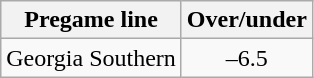<table class="wikitable" style="margin-right: auto; margin-right: auto; border: none;">
<tr align="center">
<th style=>Pregame line</th>
<th style=>Over/under</th>
</tr>
<tr align="center">
<td>Georgia Southern</td>
<td>–6.5</td>
</tr>
</table>
